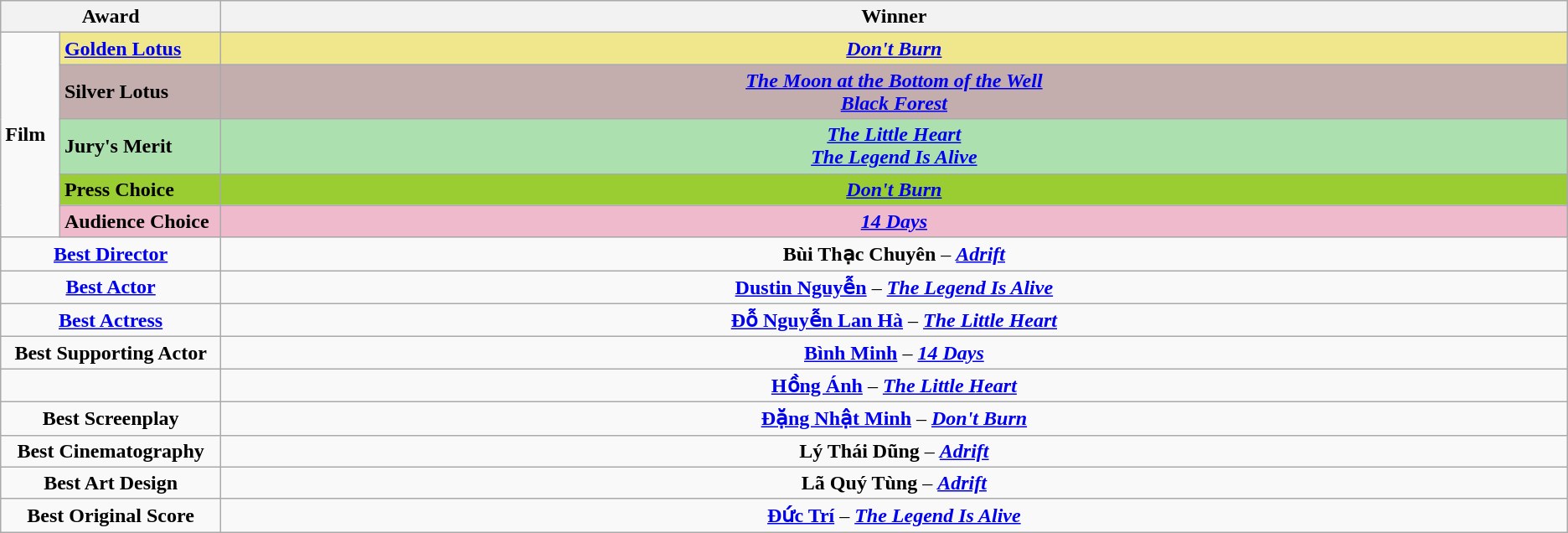<table class=wikitable>
<tr>
<th width="12%" colspan="2">Award</th>
<th width="76%">Winner</th>
</tr>
<tr>
<td rowspan="5"><strong>Film</strong></td>
<td style="background:#F0E68C"><strong><a href='#'>Golden Lotus</a></strong></td>
<td style="background:#F0E68C" align=center><strong><em><a href='#'>Don't Burn</a></em></strong></td>
</tr>
<tr>
<td style="background:#C4AEAD"><strong>Silver Lotus</strong></td>
<td style="background:#C4AEAD" align=center><strong><em><a href='#'>The Moon at the Bottom of the Well</a></em></strong><br><strong><em><a href='#'>Black Forest</a></em></strong></td>
</tr>
<tr>
<td style="background:#ACE1AF"><strong>Jury's Merit</strong></td>
<td style="background:#ACE1AF" align=center><strong><em><a href='#'>The Little Heart</a></em></strong><br><strong><em><a href='#'>The Legend Is Alive</a></em></strong></td>
</tr>
<tr>
<td style="background:#9ACD32"><strong>Press Choice</strong></td>
<td style="background:#9ACD32" align=center><strong><em><a href='#'>Don't Burn</a></em></strong></td>
</tr>
<tr>
<td style="background:#EFBBCC"><strong>Audience Choice</strong></td>
<td style="background:#EFBBCC" align=center><strong><em><a href='#'>14 Days</a></em></strong></td>
</tr>
<tr>
<td colspan="2" align=center><strong><a href='#'>Best Director</a></strong></td>
<td align=center><strong>Bùi Thạc Chuyên</strong> – <strong><em><a href='#'>Adrift</a></em></strong></td>
</tr>
<tr>
<td colspan="2" align=center><strong><a href='#'>Best Actor</a></strong></td>
<td align=center><strong><a href='#'>Dustin Nguyễn</a></strong> – <strong><em><a href='#'>The Legend Is Alive</a></em></strong></td>
</tr>
<tr>
<td colspan="2" align=center><strong><a href='#'>Best Actress</a></strong></td>
<td align=center><strong><a href='#'>Đỗ Nguyễn Lan Hà</a></strong> – <strong><em><a href='#'>The Little Heart</a></em></strong></td>
</tr>
<tr>
<td colspan="2" align=center><strong>Best Supporting Actor</strong></td>
<td align=center><strong><a href='#'>Bình Minh</a></strong> – <strong><em><a href='#'>14 Days</a></em></strong></td>
</tr>
<tr>
<td colspan="2" align=center><strong></strong></td>
<td align=center><strong><a href='#'>Hồng Ánh</a></strong> – <strong><em><a href='#'>The Little Heart</a></em></strong></td>
</tr>
<tr>
<td colspan="2" align=center><strong>Best Screenplay</strong></td>
<td align=center><strong><a href='#'>Đặng Nhật Minh</a></strong> – <strong><em><a href='#'>Don't Burn</a></em></strong></td>
</tr>
<tr>
<td colspan="2" align=center><strong>Best Cinematography</strong></td>
<td align=center><strong>Lý Thái Dũng</strong> – <strong><em><a href='#'>Adrift</a></em></strong></td>
</tr>
<tr>
<td colspan="2" align=center><strong>Best Art Design</strong></td>
<td align=center><strong>Lã Quý Tùng</strong> – <strong><em><a href='#'>Adrift</a></em></strong></td>
</tr>
<tr>
<td colspan="2" align=center><strong>Best Original Score</strong></td>
<td align=center><strong><a href='#'>Đức Trí</a></strong> – <strong><em><a href='#'>The Legend Is Alive</a></em></strong></td>
</tr>
</table>
